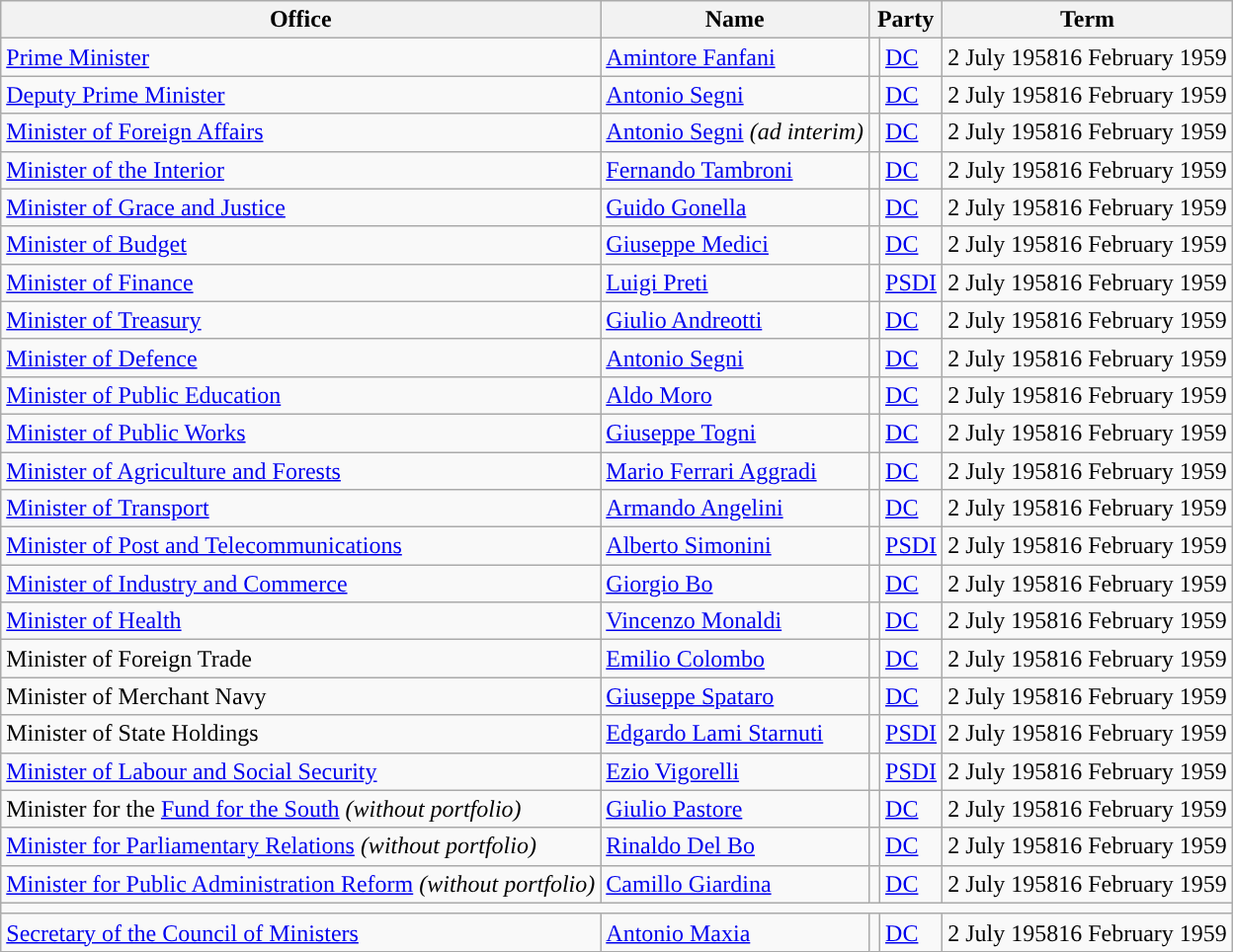<table class="wikitable">
<tr>
<th>Office</th>
<th>Name</th>
<th colspan=2>Party</th>
<th>Term</th>
</tr>
<tr>
<td><a href='#'>Prime Minister</a></td>
<td><a href='#'>Amintore Fanfani</a></td>
<td></td>
<td><a href='#'>DC</a></td>
<td>2 July 195816 February 1959</td>
</tr>
<tr>
<td><a href='#'>Deputy Prime Minister</a></td>
<td><a href='#'>Antonio Segni</a></td>
<td></td>
<td><a href='#'>DC</a></td>
<td>2 July 195816 February 1959</td>
</tr>
<tr>
<td><a href='#'>Minister of Foreign Affairs</a></td>
<td><a href='#'>Antonio Segni</a> <em>(ad interim)</em></td>
<td style="color:inherit;background:"></td>
<td><a href='#'>DC</a></td>
<td>2 July 195816 February 1959</td>
</tr>
<tr>
<td><a href='#'>Minister of the Interior</a></td>
<td><a href='#'>Fernando Tambroni</a></td>
<td style="color:inherit;background:"></td>
<td><a href='#'>DC</a></td>
<td>2 July 195816 February 1959</td>
</tr>
<tr>
<td><a href='#'>Minister of Grace and Justice</a></td>
<td><a href='#'>Guido Gonella</a></td>
<td style="color:inherit;background:"></td>
<td><a href='#'>DC</a></td>
<td>2 July 195816 February 1959</td>
</tr>
<tr>
<td><a href='#'>Minister of Budget</a></td>
<td><a href='#'>Giuseppe Medici</a></td>
<td></td>
<td><a href='#'>DC</a></td>
<td>2 July 195816 February 1959</td>
</tr>
<tr>
<td><a href='#'>Minister of Finance</a></td>
<td><a href='#'>Luigi Preti</a></td>
<td style="color:inherit;background:"></td>
<td><a href='#'>PSDI</a></td>
<td>2 July 195816 February 1959</td>
</tr>
<tr>
<td><a href='#'>Minister of Treasury</a></td>
<td><a href='#'>Giulio Andreotti</a></td>
<td></td>
<td><a href='#'>DC</a></td>
<td>2 July 195816 February 1959</td>
</tr>
<tr>
<td><a href='#'>Minister of Defence</a></td>
<td><a href='#'>Antonio Segni</a></td>
<td style="color:inherit;background:"></td>
<td><a href='#'>DC</a></td>
<td>2 July 195816 February 1959</td>
</tr>
<tr>
<td><a href='#'>Minister of Public Education</a></td>
<td><a href='#'>Aldo Moro</a></td>
<td style="color:inherit;background:"></td>
<td><a href='#'>DC</a></td>
<td>2 July 195816 February 1959</td>
</tr>
<tr>
<td><a href='#'>Minister of Public Works</a></td>
<td><a href='#'>Giuseppe Togni</a></td>
<td style="color:inherit;background:"></td>
<td><a href='#'>DC</a></td>
<td>2 July 195816 February 1959</td>
</tr>
<tr>
<td><a href='#'>Minister of Agriculture and Forests</a></td>
<td><a href='#'>Mario Ferrari Aggradi</a></td>
<td style="color:inherit;background:"></td>
<td><a href='#'>DC</a></td>
<td>2 July 195816 February 1959</td>
</tr>
<tr>
<td><a href='#'>Minister of Transport</a></td>
<td><a href='#'>Armando Angelini</a></td>
<td style="color:inherit;background:"></td>
<td><a href='#'>DC</a></td>
<td>2 July 195816 February 1959</td>
</tr>
<tr>
<td><a href='#'>Minister of Post and Telecommunications</a></td>
<td><a href='#'>Alberto Simonini</a></td>
<td style="color:inherit;background:"></td>
<td><a href='#'>PSDI</a></td>
<td>2 July 195816 February 1959</td>
</tr>
<tr>
<td><a href='#'>Minister of Industry and Commerce</a></td>
<td><a href='#'>Giorgio Bo</a></td>
<td style="color:inherit;background:"></td>
<td><a href='#'>DC</a></td>
<td>2 July 195816 February 1959</td>
</tr>
<tr>
<td><a href='#'>Minister of Health</a></td>
<td><a href='#'>Vincenzo Monaldi</a></td>
<td style="color:inherit;background:"></td>
<td><a href='#'>DC</a></td>
<td>2 July 195816 February 1959</td>
</tr>
<tr>
<td>Minister of Foreign Trade</td>
<td><a href='#'>Emilio Colombo</a></td>
<td></td>
<td><a href='#'>DC</a></td>
<td>2 July 195816 February 1959</td>
</tr>
<tr>
<td>Minister of Merchant Navy</td>
<td><a href='#'>Giuseppe Spataro</a></td>
<td></td>
<td><a href='#'>DC</a></td>
<td>2 July 195816 February 1959</td>
</tr>
<tr>
<td>Minister of State Holdings</td>
<td><a href='#'>Edgardo Lami Starnuti</a></td>
<td style="color:inherit;background:"></td>
<td><a href='#'>PSDI</a></td>
<td>2 July 195816 February 1959</td>
</tr>
<tr>
<td><a href='#'>Minister of Labour and Social Security</a></td>
<td><a href='#'>Ezio Vigorelli</a></td>
<td style="color:inherit;background:"></td>
<td><a href='#'>PSDI</a></td>
<td>2 July 195816 February 1959</td>
</tr>
<tr>
<td>Minister for the <a href='#'>Fund for the South</a> <em>(without portfolio)</em></td>
<td><a href='#'>Giulio Pastore</a></td>
<td style="color:inherit;background:"></td>
<td><a href='#'>DC</a></td>
<td>2 July 195816 February 1959</td>
</tr>
<tr>
<td><a href='#'>Minister for Parliamentary Relations</a> <em>(without portfolio)</em></td>
<td><a href='#'>Rinaldo Del Bo</a></td>
<td style="color:inherit;background:"></td>
<td><a href='#'>DC</a></td>
<td>2 July 195816 February 1959</td>
</tr>
<tr>
<td><a href='#'>Minister for Public Administration Reform</a> <em>(without portfolio)</em></td>
<td><a href='#'>Camillo Giardina</a></td>
<td style="color:inherit;background:"></td>
<td><a href='#'>DC</a></td>
<td>2 July 195816 February 1959</td>
</tr>
<tr>
<td colspan="5"></td>
</tr>
<tr>
<td><a href='#'>Secretary of the Council of Ministers</a></td>
<td><a href='#'>Antonio Maxia</a></td>
<td style="color:inherit;background:"></td>
<td><a href='#'>DC</a></td>
<td>2 July 195816 February 1959</td>
</tr>
</table>
